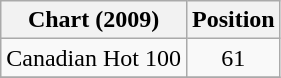<table class="wikitable sortable" border="1">
<tr>
<th scope="col">Chart (2009)</th>
<th scope="col">Position</th>
</tr>
<tr>
<td>Canadian Hot 100</td>
<td style="text-align:center;">61</td>
</tr>
<tr>
</tr>
</table>
